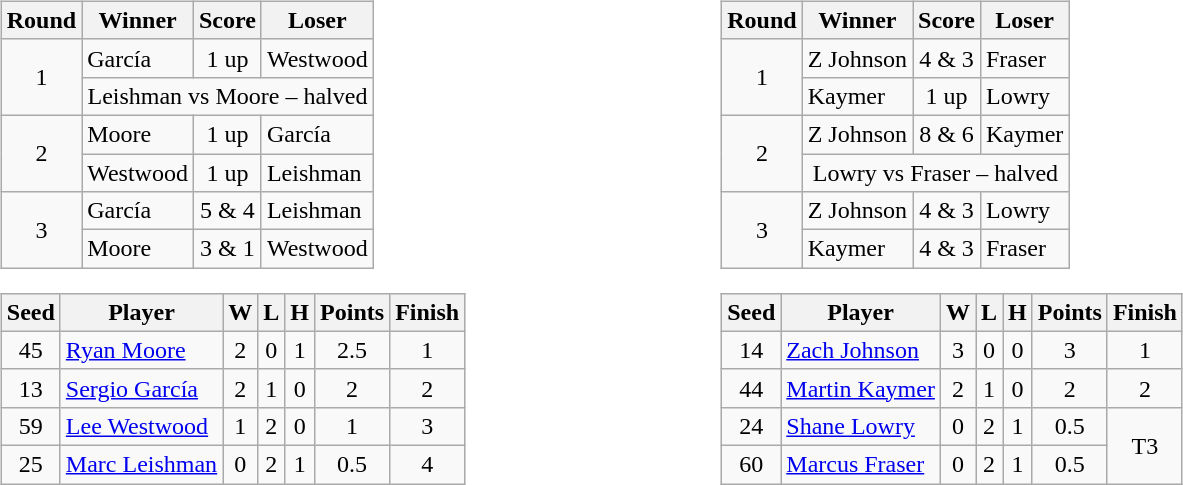<table style="width: 60em">
<tr>
<td><br><table class="wikitable">
<tr>
<th>Round</th>
<th>Winner</th>
<th>Score</th>
<th>Loser</th>
</tr>
<tr>
<td align=center rowspan=2>1</td>
<td>García</td>
<td align=center>1 up</td>
<td>Westwood</td>
</tr>
<tr>
<td colspan=3 align=center>Leishman vs Moore – halved</td>
</tr>
<tr>
<td align=center rowspan=2>2</td>
<td>Moore</td>
<td align=center>1 up</td>
<td>García</td>
</tr>
<tr>
<td>Westwood</td>
<td align=center>1 up</td>
<td>Leishman</td>
</tr>
<tr>
<td align=center rowspan=2>3</td>
<td>García</td>
<td align=center>5 & 4</td>
<td>Leishman</td>
</tr>
<tr>
<td>Moore</td>
<td align=center>3 & 1</td>
<td>Westwood</td>
</tr>
</table>
<table class="wikitable" style="text-align:center">
<tr>
<th>Seed</th>
<th>Player</th>
<th>W</th>
<th>L</th>
<th>H</th>
<th>Points</th>
<th>Finish</th>
</tr>
<tr>
<td>45</td>
<td align=left> <a href='#'>Ryan Moore</a></td>
<td>2</td>
<td>0</td>
<td>1</td>
<td>2.5</td>
<td>1</td>
</tr>
<tr>
<td>13</td>
<td align=left> <a href='#'>Sergio García</a></td>
<td>2</td>
<td>1</td>
<td>0</td>
<td>2</td>
<td>2</td>
</tr>
<tr>
<td>59</td>
<td align=left> <a href='#'>Lee Westwood</a></td>
<td>1</td>
<td>2</td>
<td>0</td>
<td>1</td>
<td>3</td>
</tr>
<tr>
<td>25</td>
<td align=left> <a href='#'>Marc Leishman</a></td>
<td>0</td>
<td>2</td>
<td>1</td>
<td>0.5</td>
<td>4</td>
</tr>
</table>
</td>
<td><br><table class="wikitable">
<tr>
<th>Round</th>
<th>Winner</th>
<th>Score</th>
<th>Loser</th>
</tr>
<tr>
<td align=center rowspan=2>1</td>
<td>Z Johnson</td>
<td align=center>4 & 3</td>
<td>Fraser</td>
</tr>
<tr>
<td>Kaymer</td>
<td align=center>1 up</td>
<td>Lowry</td>
</tr>
<tr>
<td align=center rowspan=2>2</td>
<td>Z Johnson</td>
<td align=center>8 & 6</td>
<td>Kaymer</td>
</tr>
<tr>
<td colspan=3 align=center>Lowry vs Fraser – halved</td>
</tr>
<tr>
<td align=center rowspan=2>3</td>
<td>Z Johnson</td>
<td align=center>4 & 3</td>
<td>Lowry</td>
</tr>
<tr>
<td>Kaymer</td>
<td align=center>4 & 3</td>
<td>Fraser</td>
</tr>
</table>
<table class="wikitable" style="text-align:center">
<tr>
<th>Seed</th>
<th>Player</th>
<th>W</th>
<th>L</th>
<th>H</th>
<th>Points</th>
<th>Finish</th>
</tr>
<tr>
<td>14</td>
<td align=left> <a href='#'>Zach Johnson</a></td>
<td>3</td>
<td>0</td>
<td>0</td>
<td>3</td>
<td>1</td>
</tr>
<tr>
<td>44</td>
<td align=left> <a href='#'>Martin Kaymer</a></td>
<td>2</td>
<td>1</td>
<td>0</td>
<td>2</td>
<td>2</td>
</tr>
<tr>
<td>24</td>
<td align=left> <a href='#'>Shane Lowry</a></td>
<td>0</td>
<td>2</td>
<td>1</td>
<td>0.5</td>
<td rowspan=2>T3</td>
</tr>
<tr>
<td>60</td>
<td align=left> <a href='#'>Marcus Fraser</a></td>
<td>0</td>
<td>2</td>
<td>1</td>
<td>0.5</td>
</tr>
</table>
</td>
</tr>
</table>
